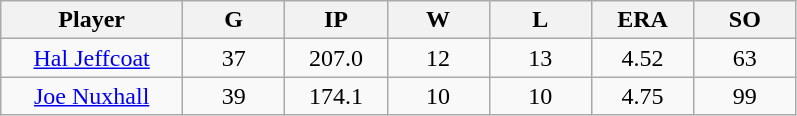<table class="wikitable sortable">
<tr>
<th bgcolor="#DDDDFF" width="16%">Player</th>
<th bgcolor="#DDDDFF" width="9%">G</th>
<th bgcolor="#DDDDFF" width="9%">IP</th>
<th bgcolor="#DDDDFF" width="9%">W</th>
<th bgcolor="#DDDDFF" width="9%">L</th>
<th bgcolor="#DDDDFF" width="9%">ERA</th>
<th bgcolor="#DDDDFF" width="9%">SO</th>
</tr>
<tr align="center">
<td><a href='#'>Hal Jeffcoat</a></td>
<td>37</td>
<td>207.0</td>
<td>12</td>
<td>13</td>
<td>4.52</td>
<td>63</td>
</tr>
<tr align="center">
<td><a href='#'>Joe Nuxhall</a></td>
<td>39</td>
<td>174.1</td>
<td>10</td>
<td>10</td>
<td>4.75</td>
<td>99</td>
</tr>
</table>
